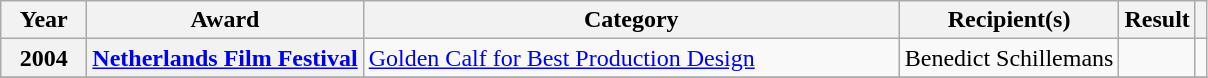<table class="wikitable sortable plainrowheaders">
<tr>
<th scope="col" ! style="width:50px;">Year</th>
<th scope="col" data-sort-type="date">Award</th>
<th scope="col" ! style="width:350px;">Category</th>
<th scope="col">Recipient(s)</th>
<th scope="col">Result</th>
<th scope="col" class="unsortable"></th>
</tr>
<tr>
<th scope="row">2004</th>
<th scope="row"><a href='#'>Netherlands Film Festival</a></th>
<td><a href='#'>Golden Calf for Best Production Design</a></td>
<td>Benedict Schillemans</td>
<td></td>
<td></td>
</tr>
<tr>
</tr>
</table>
